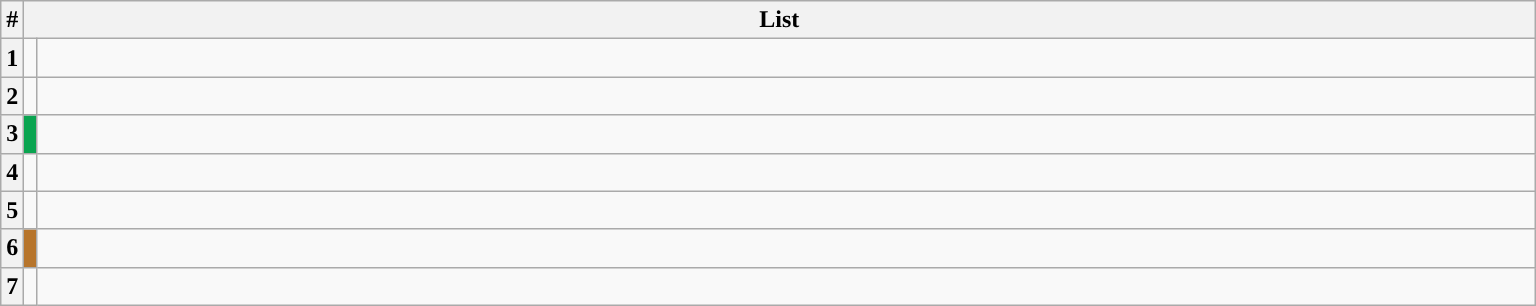<table class=wikitable>
<tr>
<th>#</th>
<th colspan=2 width=1000>List</th>
</tr>
<tr>
<th>1</th>
<td width="1"></td>
<td><br>



</td>
</tr>
<tr>
<th>2</th>
<td width="1"></td>
<td><br>



</td>
</tr>
<tr>
<th>3</th>
<td width="1" bgcolor="#0AA450"></td>
<td><br>



</td>
</tr>
<tr>
<th>4</th>
<td width="1"></td>
<td><br>



</td>
</tr>
<tr>
<th>5</th>
<td width="1"></td>
<td><br>



</td>
</tr>
<tr>
<th>6</th>
<td width="1" bgcolor="#B7752C"></td>
<td><br>



</td>
</tr>
<tr>
<th>7</th>
<td width="1"></td>
<td><br>



</td>
</tr>
</table>
